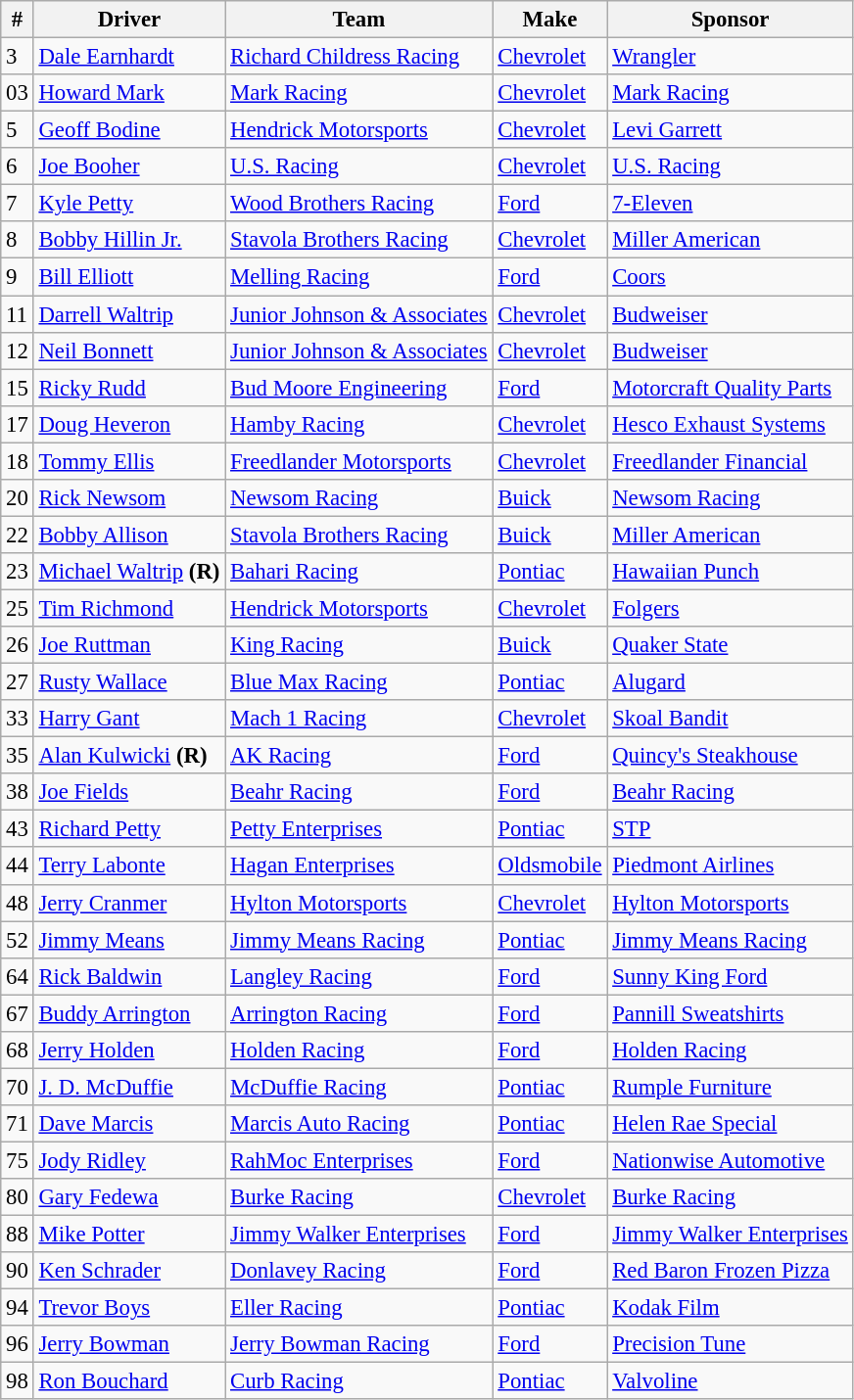<table class="wikitable" style="font-size:95%">
<tr>
<th>#</th>
<th>Driver</th>
<th>Team</th>
<th>Make</th>
<th>Sponsor</th>
</tr>
<tr>
<td>3</td>
<td><a href='#'>Dale Earnhardt</a></td>
<td><a href='#'>Richard Childress Racing</a></td>
<td><a href='#'>Chevrolet</a></td>
<td><a href='#'>Wrangler</a></td>
</tr>
<tr>
<td>03</td>
<td><a href='#'>Howard Mark</a></td>
<td><a href='#'>Mark Racing</a></td>
<td><a href='#'>Chevrolet</a></td>
<td><a href='#'>Mark Racing</a></td>
</tr>
<tr>
<td>5</td>
<td><a href='#'>Geoff Bodine</a></td>
<td><a href='#'>Hendrick Motorsports</a></td>
<td><a href='#'>Chevrolet</a></td>
<td><a href='#'>Levi Garrett</a></td>
</tr>
<tr>
<td>6</td>
<td><a href='#'>Joe Booher</a></td>
<td><a href='#'>U.S. Racing</a></td>
<td><a href='#'>Chevrolet</a></td>
<td><a href='#'>U.S. Racing</a></td>
</tr>
<tr>
<td>7</td>
<td><a href='#'>Kyle Petty</a></td>
<td><a href='#'>Wood Brothers Racing</a></td>
<td><a href='#'>Ford</a></td>
<td><a href='#'>7-Eleven</a></td>
</tr>
<tr>
<td>8</td>
<td><a href='#'>Bobby Hillin Jr.</a></td>
<td><a href='#'>Stavola Brothers Racing</a></td>
<td><a href='#'>Chevrolet</a></td>
<td><a href='#'>Miller American</a></td>
</tr>
<tr>
<td>9</td>
<td><a href='#'>Bill Elliott</a></td>
<td><a href='#'>Melling Racing</a></td>
<td><a href='#'>Ford</a></td>
<td><a href='#'>Coors</a></td>
</tr>
<tr>
<td>11</td>
<td><a href='#'>Darrell Waltrip</a></td>
<td><a href='#'>Junior Johnson & Associates</a></td>
<td><a href='#'>Chevrolet</a></td>
<td><a href='#'>Budweiser</a></td>
</tr>
<tr>
<td>12</td>
<td><a href='#'>Neil Bonnett</a></td>
<td><a href='#'>Junior Johnson & Associates</a></td>
<td><a href='#'>Chevrolet</a></td>
<td><a href='#'>Budweiser</a></td>
</tr>
<tr>
<td>15</td>
<td><a href='#'>Ricky Rudd</a></td>
<td><a href='#'>Bud Moore Engineering</a></td>
<td><a href='#'>Ford</a></td>
<td><a href='#'>Motorcraft Quality Parts</a></td>
</tr>
<tr>
<td>17</td>
<td><a href='#'>Doug Heveron</a></td>
<td><a href='#'>Hamby Racing</a></td>
<td><a href='#'>Chevrolet</a></td>
<td><a href='#'>Hesco Exhaust Systems</a></td>
</tr>
<tr>
<td>18</td>
<td><a href='#'>Tommy Ellis</a></td>
<td><a href='#'>Freedlander Motorsports</a></td>
<td><a href='#'>Chevrolet</a></td>
<td><a href='#'>Freedlander Financial</a></td>
</tr>
<tr>
<td>20</td>
<td><a href='#'>Rick Newsom</a></td>
<td><a href='#'>Newsom Racing</a></td>
<td><a href='#'>Buick</a></td>
<td><a href='#'>Newsom Racing</a></td>
</tr>
<tr>
<td>22</td>
<td><a href='#'>Bobby Allison</a></td>
<td><a href='#'>Stavola Brothers Racing</a></td>
<td><a href='#'>Buick</a></td>
<td><a href='#'>Miller American</a></td>
</tr>
<tr>
<td>23</td>
<td><a href='#'>Michael Waltrip</a> <strong>(R)</strong></td>
<td><a href='#'>Bahari Racing</a></td>
<td><a href='#'>Pontiac</a></td>
<td><a href='#'>Hawaiian Punch</a></td>
</tr>
<tr>
<td>25</td>
<td><a href='#'>Tim Richmond</a></td>
<td><a href='#'>Hendrick Motorsports</a></td>
<td><a href='#'>Chevrolet</a></td>
<td><a href='#'>Folgers</a></td>
</tr>
<tr>
<td>26</td>
<td><a href='#'>Joe Ruttman</a></td>
<td><a href='#'>King Racing</a></td>
<td><a href='#'>Buick</a></td>
<td><a href='#'>Quaker State</a></td>
</tr>
<tr>
<td>27</td>
<td><a href='#'>Rusty Wallace</a></td>
<td><a href='#'>Blue Max Racing</a></td>
<td><a href='#'>Pontiac</a></td>
<td><a href='#'>Alugard</a></td>
</tr>
<tr>
<td>33</td>
<td><a href='#'>Harry Gant</a></td>
<td><a href='#'>Mach 1 Racing</a></td>
<td><a href='#'>Chevrolet</a></td>
<td><a href='#'>Skoal Bandit</a></td>
</tr>
<tr>
<td>35</td>
<td><a href='#'>Alan Kulwicki</a> <strong>(R)</strong></td>
<td><a href='#'>AK Racing</a></td>
<td><a href='#'>Ford</a></td>
<td><a href='#'>Quincy's Steakhouse</a></td>
</tr>
<tr>
<td>38</td>
<td><a href='#'>Joe Fields</a></td>
<td><a href='#'>Beahr Racing</a></td>
<td><a href='#'>Ford</a></td>
<td><a href='#'>Beahr Racing</a></td>
</tr>
<tr>
<td>43</td>
<td><a href='#'>Richard Petty</a></td>
<td><a href='#'>Petty Enterprises</a></td>
<td><a href='#'>Pontiac</a></td>
<td><a href='#'>STP</a></td>
</tr>
<tr>
<td>44</td>
<td><a href='#'>Terry Labonte</a></td>
<td><a href='#'>Hagan Enterprises</a></td>
<td><a href='#'>Oldsmobile</a></td>
<td><a href='#'>Piedmont Airlines</a></td>
</tr>
<tr>
<td>48</td>
<td><a href='#'>Jerry Cranmer</a></td>
<td><a href='#'>Hylton Motorsports</a></td>
<td><a href='#'>Chevrolet</a></td>
<td><a href='#'>Hylton Motorsports</a></td>
</tr>
<tr>
<td>52</td>
<td><a href='#'>Jimmy Means</a></td>
<td><a href='#'>Jimmy Means Racing</a></td>
<td><a href='#'>Pontiac</a></td>
<td><a href='#'>Jimmy Means Racing</a></td>
</tr>
<tr>
<td>64</td>
<td><a href='#'>Rick Baldwin</a></td>
<td><a href='#'>Langley Racing</a></td>
<td><a href='#'>Ford</a></td>
<td><a href='#'>Sunny King Ford</a></td>
</tr>
<tr>
<td>67</td>
<td><a href='#'>Buddy Arrington</a></td>
<td><a href='#'>Arrington Racing</a></td>
<td><a href='#'>Ford</a></td>
<td><a href='#'>Pannill Sweatshirts</a></td>
</tr>
<tr>
<td>68</td>
<td><a href='#'>Jerry Holden</a></td>
<td><a href='#'>Holden Racing</a></td>
<td><a href='#'>Ford</a></td>
<td><a href='#'>Holden Racing</a></td>
</tr>
<tr>
<td>70</td>
<td><a href='#'>J. D. McDuffie</a></td>
<td><a href='#'>McDuffie Racing</a></td>
<td><a href='#'>Pontiac</a></td>
<td><a href='#'>Rumple Furniture</a></td>
</tr>
<tr>
<td>71</td>
<td><a href='#'>Dave Marcis</a></td>
<td><a href='#'>Marcis Auto Racing</a></td>
<td><a href='#'>Pontiac</a></td>
<td><a href='#'>Helen Rae Special</a></td>
</tr>
<tr>
<td>75</td>
<td><a href='#'>Jody Ridley</a></td>
<td><a href='#'>RahMoc Enterprises</a></td>
<td><a href='#'>Ford</a></td>
<td><a href='#'>Nationwise Automotive</a></td>
</tr>
<tr>
<td>80</td>
<td><a href='#'>Gary Fedewa</a></td>
<td><a href='#'>Burke Racing</a></td>
<td><a href='#'>Chevrolet</a></td>
<td><a href='#'>Burke Racing</a></td>
</tr>
<tr>
<td>88</td>
<td><a href='#'>Mike Potter</a></td>
<td><a href='#'>Jimmy Walker Enterprises</a></td>
<td><a href='#'>Ford</a></td>
<td><a href='#'>Jimmy Walker Enterprises</a></td>
</tr>
<tr>
<td>90</td>
<td><a href='#'>Ken Schrader</a></td>
<td><a href='#'>Donlavey Racing</a></td>
<td><a href='#'>Ford</a></td>
<td><a href='#'>Red Baron Frozen Pizza</a></td>
</tr>
<tr>
<td>94</td>
<td><a href='#'>Trevor Boys</a></td>
<td><a href='#'>Eller Racing</a></td>
<td><a href='#'>Pontiac</a></td>
<td><a href='#'>Kodak Film</a></td>
</tr>
<tr>
<td>96</td>
<td><a href='#'>Jerry Bowman</a></td>
<td><a href='#'>Jerry Bowman Racing</a></td>
<td><a href='#'>Ford</a></td>
<td><a href='#'>Precision Tune</a></td>
</tr>
<tr>
<td>98</td>
<td><a href='#'>Ron Bouchard</a></td>
<td><a href='#'>Curb Racing</a></td>
<td><a href='#'>Pontiac</a></td>
<td><a href='#'>Valvoline</a></td>
</tr>
</table>
